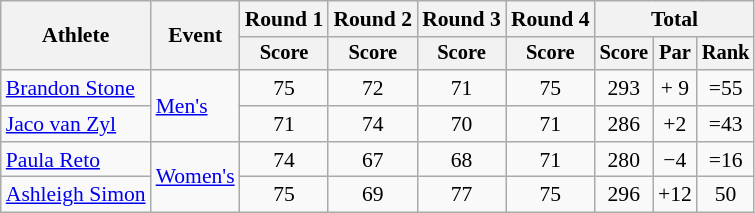<table class=wikitable style="font-size:90%;">
<tr>
<th rowspan=2>Athlete</th>
<th rowspan=2>Event</th>
<th>Round 1</th>
<th>Round 2</th>
<th>Round 3</th>
<th>Round 4</th>
<th colspan=3>Total</th>
</tr>
<tr style="font-size:95%">
<th>Score</th>
<th>Score</th>
<th>Score</th>
<th>Score</th>
<th>Score</th>
<th>Par</th>
<th>Rank</th>
</tr>
<tr align=center>
<td align=left><a href='#'>Brandon Stone</a></td>
<td style="text-align:left;" rowspan="2"><a href='#'>Men's</a></td>
<td>75</td>
<td>72</td>
<td>71</td>
<td>75</td>
<td>293</td>
<td>+ 9</td>
<td>=55</td>
</tr>
<tr align=center>
<td align=left><a href='#'>Jaco van Zyl</a></td>
<td>71</td>
<td>74</td>
<td>70</td>
<td>71</td>
<td>286</td>
<td>+2</td>
<td>=43</td>
</tr>
<tr align=center>
<td align=left><a href='#'>Paula Reto</a></td>
<td style="text-align:left;" rowspan="2"><a href='#'>Women's</a></td>
<td>74</td>
<td>67</td>
<td>68</td>
<td>71</td>
<td>280</td>
<td>−4</td>
<td>=16</td>
</tr>
<tr align=center>
<td align=left><a href='#'>Ashleigh Simon</a></td>
<td>75</td>
<td>69</td>
<td>77</td>
<td>75</td>
<td>296</td>
<td>+12</td>
<td>50</td>
</tr>
</table>
